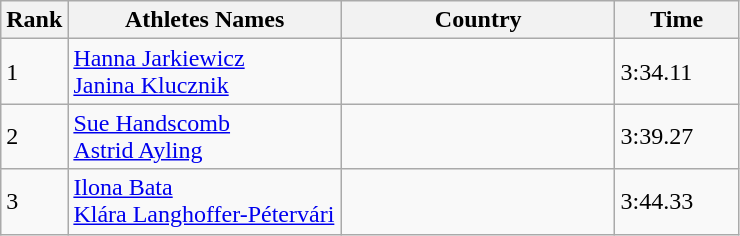<table class="wikitable">
<tr>
<th width=25>Rank</th>
<th width=175>Athletes Names</th>
<th width=175>Country</th>
<th width=75>Time</th>
</tr>
<tr>
<td>1</td>
<td><a href='#'>Hanna Jarkiewicz</a><br><a href='#'>Janina Klucznik</a></td>
<td></td>
<td>3:34.11</td>
</tr>
<tr>
<td>2</td>
<td><a href='#'>Sue Handscomb</a><br><a href='#'>Astrid Ayling</a></td>
<td></td>
<td>3:39.27</td>
</tr>
<tr>
<td>3</td>
<td><a href='#'>Ilona Bata</a><br><a href='#'>Klára Langhoffer-Pétervári</a></td>
<td></td>
<td>3:44.33</td>
</tr>
</table>
